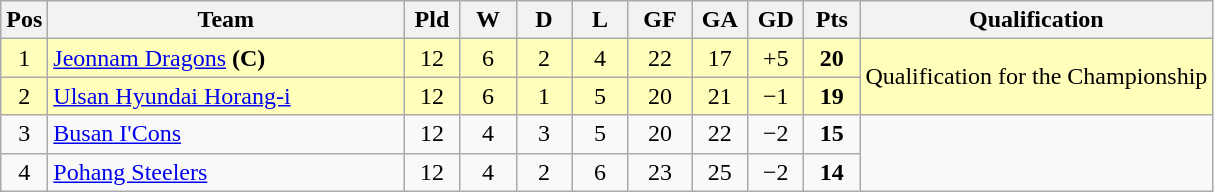<table class="wikitable" style="text-align:center;">
<tr>
<th width=20>Pos</th>
<th width=230>Team</th>
<th width=30 abbr="Played">Pld</th>
<th width=30 abbr="Won">W</th>
<th width=30 abbr="Draw">D</th>
<th width=30 abbr="Lost">L</th>
<th width=35 abbr="Goals for">GF</th>
<th width=30 abbr="Goals against">GA</th>
<th width=30 abbr="Goal difference">GD</th>
<th width=30 abbr="Points">Pts</th>
<th>Qualification</th>
</tr>
<tr bgcolor=#ffffbb>
<td>1</td>
<td align="left"><a href='#'>Jeonnam Dragons</a> <strong>(C)</strong></td>
<td>12</td>
<td>6</td>
<td>2</td>
<td>4</td>
<td>22</td>
<td>17</td>
<td>+5</td>
<td><strong>20</strong></td>
<td rowspan=2>Qualification for the Championship</td>
</tr>
<tr bgcolor=#ffffbb>
<td>2</td>
<td align="left"><a href='#'>Ulsan Hyundai Horang-i</a></td>
<td>12</td>
<td>6</td>
<td>1</td>
<td>5</td>
<td>20</td>
<td>21</td>
<td>−1</td>
<td><strong>19</strong></td>
</tr>
<tr>
<td>3</td>
<td align="left"><a href='#'>Busan I'Cons</a></td>
<td>12</td>
<td>4</td>
<td>3</td>
<td>5</td>
<td>20</td>
<td>22</td>
<td>−2</td>
<td><strong>15</strong></td>
<td rowspan=2></td>
</tr>
<tr>
<td>4</td>
<td align="left"><a href='#'>Pohang Steelers</a></td>
<td>12</td>
<td>4</td>
<td>2</td>
<td>6</td>
<td>23</td>
<td>25</td>
<td>−2</td>
<td><strong>14</strong></td>
</tr>
</table>
